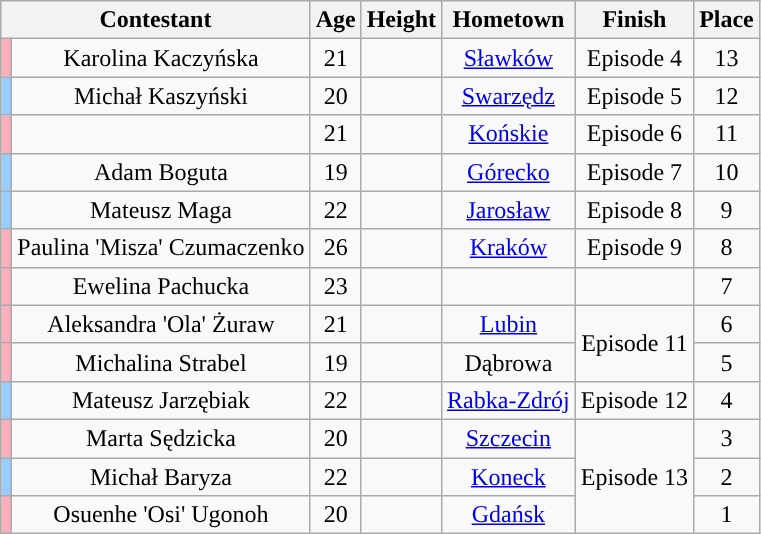<table class="wikitable sortable" style="text-align:center;">
<tr>
<th colspan="2">Contestant</th>
<th>Age</th>
<th>Height</th>
<th>Hometown</th>
<th>Finish</th>
<th>Place</th>
</tr>
<tr>
<td style="background:#faafbe"></td>
<td>Karolina Kaczyńska</td>
<td>21</td>
<td></td>
<td><a href='#'>Sławków</a></td>
<td>Episode 4</td>
<td>13</td>
</tr>
<tr>
<td style="background:#9cf;"></td>
<td>Michał Kaszyński</td>
<td>20</td>
<td></td>
<td><a href='#'>Swarzędz</a></td>
<td>Episode 5</td>
<td>12</td>
</tr>
<tr>
<td style="background:#faafbe"></td>
<td></td>
<td>21</td>
<td></td>
<td><a href='#'>Końskie</a></td>
<td>Episode 6</td>
<td>11</td>
</tr>
<tr>
<td style="background:#9cf;"></td>
<td>Adam Boguta</td>
<td>19</td>
<td></td>
<td><a href='#'>Górecko</a></td>
<td>Episode 7</td>
<td>10</td>
</tr>
<tr>
<td style="background:#9cf;"></td>
<td>Mateusz Maga</td>
<td>22</td>
<td></td>
<td><a href='#'>Jarosław</a></td>
<td>Episode 8</td>
<td>9</td>
</tr>
<tr>
<td style="background:#faafbe"></td>
<td>Paulina 'Misza' Czumaczenko</td>
<td>26</td>
<td></td>
<td><a href='#'>Kraków</a></td>
<td>Episode 9</td>
<td>8</td>
</tr>
<tr>
<td style="background:#faafbe"></td>
<td>Ewelina Pachucka</td>
<td>23</td>
<td></td>
<td></td>
<td></td>
<td>7</td>
</tr>
<tr>
<td style="background:#faafbe"></td>
<td>Aleksandra 'Ola' Żuraw</td>
<td>21</td>
<td></td>
<td><a href='#'>Lubin</a></td>
<td rowspan="2">Episode 11</td>
<td>6</td>
</tr>
<tr>
<td style="background:#faafbe"></td>
<td>Michalina Strabel</td>
<td>19</td>
<td></td>
<td>Dąbrowa</td>
<td>5</td>
</tr>
<tr>
<td style="background:#9cf;"></td>
<td>Mateusz Jarzębiak</td>
<td>22</td>
<td></td>
<td><a href='#'>Rabka-Zdrój</a></td>
<td>Episode 12</td>
<td>4</td>
</tr>
<tr>
<td style="background:#faafbe"></td>
<td>Marta Sędzicka</td>
<td>20</td>
<td></td>
<td><a href='#'>Szczecin</a></td>
<td rowspan="3">Episode 13</td>
<td>3</td>
</tr>
<tr>
<td style="background:#9cf;"></td>
<td>Michał Baryza</td>
<td>22</td>
<td></td>
<td><a href='#'>Koneck</a></td>
<td>2</td>
</tr>
<tr>
<td style="background:#faafbe"></td>
<td>Osuenhe 'Osi' Ugonoh</td>
<td>20</td>
<td></td>
<td><a href='#'>Gdańsk</a></td>
<td>1</td>
</tr>
</table>
